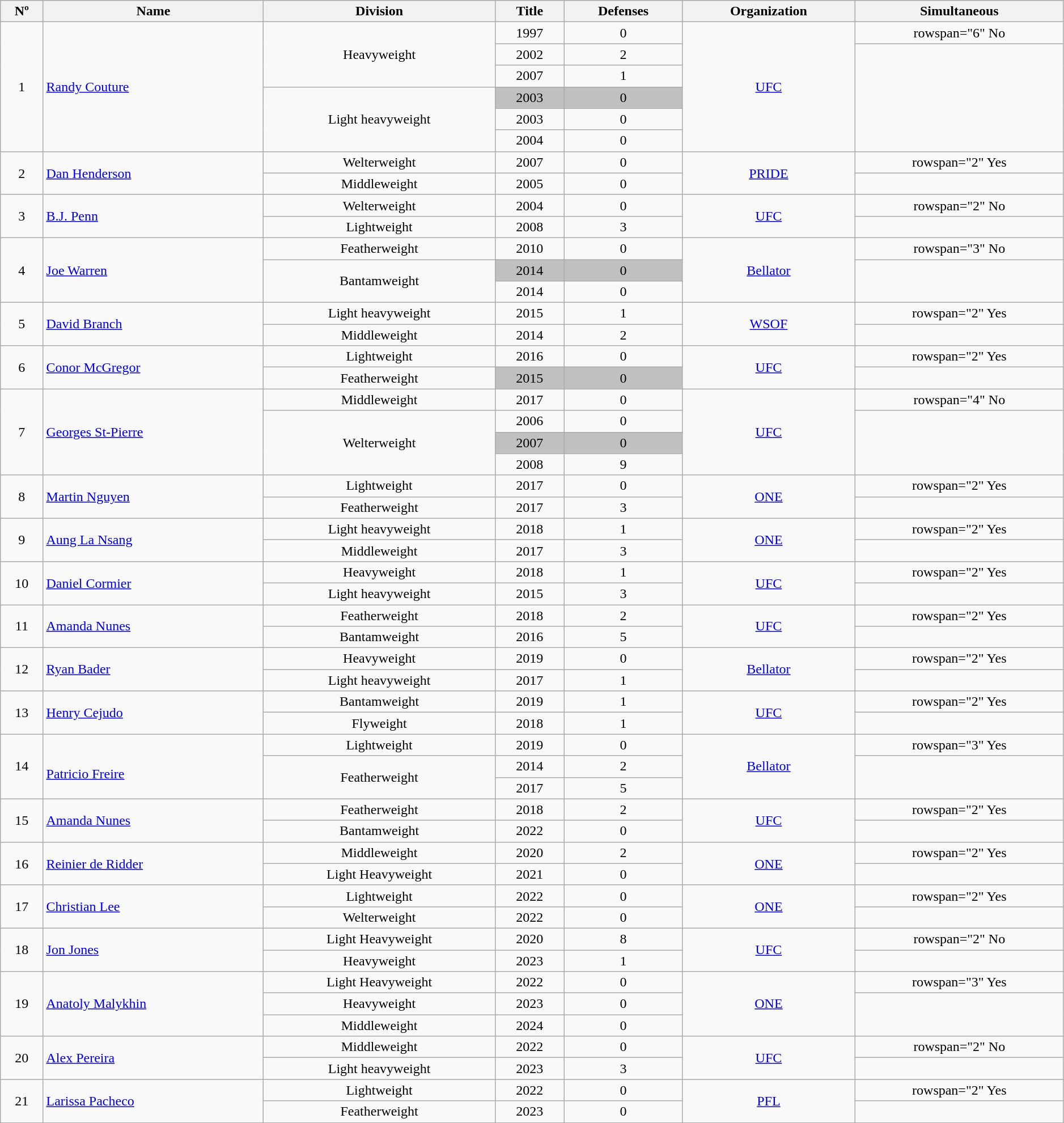<table class="wikitable sortable" style="width:99%; text-align:center;">
<tr>
<th>Nº</th>
<th>Name</th>
<th>Division</th>
<th>Title</th>
<th>Defenses</th>
<th>Organization</th>
<th>Simultaneous</th>
</tr>
<tr>
<td rowspan="6">1</td>
<td rowspan="6" align="left"><a href='#'>Randy Couture</a></td>
<td rowspan="3">Heavyweight</td>
<td>1997</td>
<td>0</td>
<td rowspan="6"><a href='#'>UFC</a></td>
<td>rowspan="6" No</td>
</tr>
<tr>
<td>2002</td>
<td>2</td>
</tr>
<tr>
<td>2007</td>
<td>1</td>
</tr>
<tr>
<td rowspan="3">Light heavyweight</td>
<td bgcolor=#C0C0C0>2003</td>
<td bgcolor=#C0C0C0>0</td>
</tr>
<tr>
<td>2003</td>
<td>0</td>
</tr>
<tr>
<td>2004</td>
<td>0</td>
</tr>
<tr>
<td rowspan="2">2</td>
<td rowspan="2" align="left"><a href='#'>Dan Henderson</a></td>
<td>Welterweight</td>
<td>2007</td>
<td>0</td>
<td rowspan="2"><a href='#'>PRIDE</a></td>
<td>rowspan="2" Yes</td>
</tr>
<tr>
<td>Middleweight</td>
<td>2005</td>
<td>0</td>
</tr>
<tr>
<td rowspan="2">3</td>
<td rowspan="2" align="left"><a href='#'>B.J. Penn</a></td>
<td>Welterweight</td>
<td>2004</td>
<td>0</td>
<td rowspan="2"><a href='#'>UFC</a></td>
<td>rowspan="2" No</td>
</tr>
<tr>
<td>Lightweight</td>
<td>2008</td>
<td>3</td>
</tr>
<tr>
<td rowspan="3">4</td>
<td rowspan="3" align="left"><a href='#'>Joe Warren</a></td>
<td>Featherweight</td>
<td>2010</td>
<td>0</td>
<td rowspan="3"><a href='#'>Bellator</a></td>
<td>rowspan="3" No</td>
</tr>
<tr>
<td rowspan="2">Bantamweight</td>
<td bgcolor=#C0C0C0>2014</td>
<td bgcolor=#C0C0C0>0</td>
</tr>
<tr>
<td>2014</td>
<td>0</td>
</tr>
<tr>
<td rowspan="2">5</td>
<td rowspan="2" align="left"><a href='#'>David Branch</a></td>
<td>Light heavyweight</td>
<td>2015</td>
<td>1</td>
<td rowspan="2"><a href='#'>WSOF</a></td>
<td>rowspan="2" Yes</td>
</tr>
<tr>
<td>Middleweight</td>
<td>2014</td>
<td>2</td>
</tr>
<tr>
<td rowspan="2">6</td>
<td rowspan="2" align="left"><a href='#'>Conor McGregor</a></td>
<td>Lightweight</td>
<td>2016</td>
<td>0</td>
<td rowspan="2"><a href='#'>UFC</a></td>
<td>rowspan="2" Yes</td>
</tr>
<tr>
<td>Featherweight</td>
<td bgcolor=#C0C0C0>2015</td>
<td bgcolor=#C0C0C0>0</td>
</tr>
<tr>
<td rowspan="4">7</td>
<td rowspan="4" align="left"><a href='#'>Georges St-Pierre</a></td>
<td>Middleweight</td>
<td>2017</td>
<td>0</td>
<td rowspan="4"><a href='#'>UFC</a></td>
<td>rowspan="4" No</td>
</tr>
<tr>
<td rowspan="3">Welterweight</td>
<td>2006</td>
<td>0</td>
</tr>
<tr>
<td bgcolor=#C0C0C0>2007</td>
<td bgcolor=#C0C0C0>0</td>
</tr>
<tr>
<td>2008</td>
<td>9</td>
</tr>
<tr>
<td rowspan="2">8</td>
<td rowspan="2" align="left"><a href='#'>Martin Nguyen</a></td>
<td>Lightweight</td>
<td>2017</td>
<td>0</td>
<td rowspan="2"><a href='#'>ONE</a></td>
<td>rowspan="2" Yes</td>
</tr>
<tr>
<td>Featherweight</td>
<td>2017</td>
<td>3</td>
</tr>
<tr>
<td rowspan="2">9</td>
<td rowspan="2" align="left"><a href='#'>Aung La Nsang</a></td>
<td>Light heavyweight</td>
<td>2018</td>
<td>1</td>
<td rowspan="2"><a href='#'>ONE</a></td>
<td>rowspan="2" Yes</td>
</tr>
<tr>
<td>Middleweight</td>
<td>2017</td>
<td>3</td>
</tr>
<tr>
<td rowspan="2">10</td>
<td rowspan="2" align="left"><a href='#'>Daniel Cormier</a></td>
<td>Heavyweight</td>
<td>2018</td>
<td>1</td>
<td rowspan="2"><a href='#'>UFC</a></td>
<td>rowspan="2" Yes</td>
</tr>
<tr>
<td>Light heavyweight</td>
<td>2015</td>
<td>3</td>
</tr>
<tr>
<td rowspan="2">11</td>
<td rowspan="2" align="left"><a href='#'>Amanda Nunes</a></td>
<td>Featherweight</td>
<td>2018</td>
<td>2</td>
<td rowspan="2"><a href='#'>UFC</a></td>
<td>rowspan="2" Yes</td>
</tr>
<tr>
<td>Bantamweight</td>
<td>2016</td>
<td>5</td>
</tr>
<tr>
<td rowspan="2">12</td>
<td rowspan="2" align="left"><a href='#'>Ryan Bader</a></td>
<td>Heavyweight</td>
<td>2019</td>
<td>0</td>
<td rowspan="2"><a href='#'>Bellator</a></td>
<td>rowspan="2" Yes</td>
</tr>
<tr>
<td>Light heavyweight</td>
<td>2017</td>
<td>1</td>
</tr>
<tr>
<td rowspan="2">13</td>
<td rowspan="2" align="left"><a href='#'>Henry Cejudo</a></td>
<td>Bantamweight</td>
<td>2019</td>
<td>1</td>
<td rowspan="2"><a href='#'>UFC</a></td>
<td>rowspan="2" Yes</td>
</tr>
<tr>
<td>Flyweight</td>
<td>2018</td>
<td>1</td>
</tr>
<tr>
<td rowspan="3">14</td>
<td rowspan="3" align="left"><br><a href='#'>Patricio Freire</a></td>
<td>Lightweight</td>
<td>2019</td>
<td>0</td>
<td rowspan="3"><a href='#'>Bellator</a></td>
<td>rowspan="3" Yes</td>
</tr>
<tr>
<td rowspan="2">Featherweight</td>
<td>2014</td>
<td>2</td>
</tr>
<tr>
<td>2017</td>
<td>5</td>
</tr>
<tr>
<td rowspan="2">15</td>
<td rowspan="2" align="left"><a href='#'>Amanda Nunes</a></td>
<td>Featherweight</td>
<td>2018</td>
<td>2</td>
<td rowspan="2"><a href='#'>UFC</a></td>
<td>rowspan="2" Yes</td>
</tr>
<tr>
<td>Bantamweight</td>
<td>2022</td>
<td>0</td>
</tr>
<tr>
<td rowspan="2">16</td>
<td rowspan="2" align="left"><a href='#'>Reinier de Ridder</a></td>
<td>Middleweight</td>
<td>2020</td>
<td>2</td>
<td rowspan="2"><a href='#'>ONE</a></td>
<td>rowspan="2" Yes</td>
</tr>
<tr>
<td>Light Heavyweight</td>
<td>2021</td>
<td>0</td>
</tr>
<tr>
<td rowspan="2">17</td>
<td rowspan="2" align="left"><a href='#'>Christian Lee</a></td>
<td>Lightweight</td>
<td>2022</td>
<td>0</td>
<td rowspan="2"><a href='#'>ONE</a></td>
<td>rowspan="2" Yes</td>
</tr>
<tr>
<td>Welterweight</td>
<td>2022</td>
<td>0</td>
</tr>
<tr>
<td rowspan="2">18</td>
<td rowspan="2" align="left"><a href='#'>Jon Jones</a></td>
<td>Light Heavyweight</td>
<td>2020</td>
<td>8</td>
<td rowspan="2"><a href='#'>UFC</a></td>
<td>rowspan="2" No</td>
</tr>
<tr>
<td>Heavyweight</td>
<td>2023</td>
<td>1</td>
</tr>
<tr>
<td rowspan="3">19</td>
<td rowspan="3" align="left"><a href='#'>Anatoly Malykhin</a></td>
<td>Light Heavyweight</td>
<td>2022</td>
<td>0</td>
<td rowspan="3"><a href='#'>ONE</a></td>
<td>rowspan="3" Yes</td>
</tr>
<tr>
<td>Heavyweight</td>
<td>2023</td>
<td>0</td>
</tr>
<tr>
<td>Middleweight</td>
<td>2024</td>
<td>0</td>
</tr>
<tr>
<td rowspan="2">20</td>
<td rowspan="2" align="left"><a href='#'>Alex Pereira</a></td>
<td>Middleweight</td>
<td>2022</td>
<td>0</td>
<td rowspan="2"><a href='#'>UFC</a></td>
<td>rowspan="2" No</td>
</tr>
<tr>
<td>Light heavyweight</td>
<td>2023</td>
<td>3</td>
</tr>
<tr>
<td rowspan="2">21</td>
<td rowspan="2" align="left"><a href='#'>Larissa Pacheco</a></td>
<td>Lightweight</td>
<td>2022</td>
<td>0</td>
<td rowspan="2"><a href='#'>PFL</a></td>
<td>rowspan="2" Yes</td>
</tr>
<tr>
<td>Featherweight</td>
<td>2023</td>
<td>0</td>
</tr>
</table>
